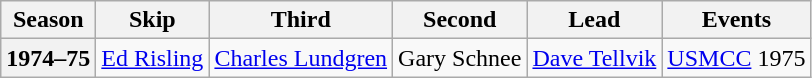<table class="wikitable">
<tr>
<th scope="col">Season</th>
<th scope="col">Skip</th>
<th scope="col">Third</th>
<th scope="col">Second</th>
<th scope="col">Lead</th>
<th scope="col">Events</th>
</tr>
<tr>
<th scope="row">1974–75</th>
<td><a href='#'>Ed Risling</a></td>
<td><a href='#'>Charles Lundgren</a></td>
<td>Gary Schnee</td>
<td><a href='#'>Dave Tellvik</a></td>
<td><a href='#'>USMCC</a> 1975 <br> </td>
</tr>
</table>
